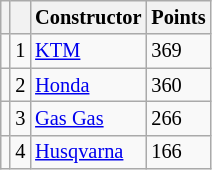<table class="wikitable" style="font-size: 85%;">
<tr>
<th></th>
<th></th>
<th>Constructor</th>
<th>Points</th>
</tr>
<tr>
<td></td>
<td align=center>1</td>
<td> <a href='#'>KTM</a></td>
<td align=left>369</td>
</tr>
<tr>
<td></td>
<td align=center>2</td>
<td> <a href='#'>Honda</a></td>
<td align=left>360</td>
</tr>
<tr>
<td></td>
<td align=center>3</td>
<td> <a href='#'>Gas Gas</a></td>
<td align=left>266</td>
</tr>
<tr>
<td></td>
<td align=center>4</td>
<td> <a href='#'>Husqvarna</a></td>
<td align=left>166</td>
</tr>
</table>
